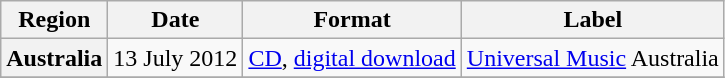<table class="wikitable plainrowheaders">
<tr>
<th scope="col">Region</th>
<th scope="col">Date</th>
<th scope="col">Format</th>
<th scope="col">Label</th>
</tr>
<tr>
<th scope="row">Australia</th>
<td>13 July 2012</td>
<td><a href='#'>CD</a>, <a href='#'>digital download</a></td>
<td><a href='#'>Universal Music</a> Australia</td>
</tr>
<tr>
</tr>
</table>
